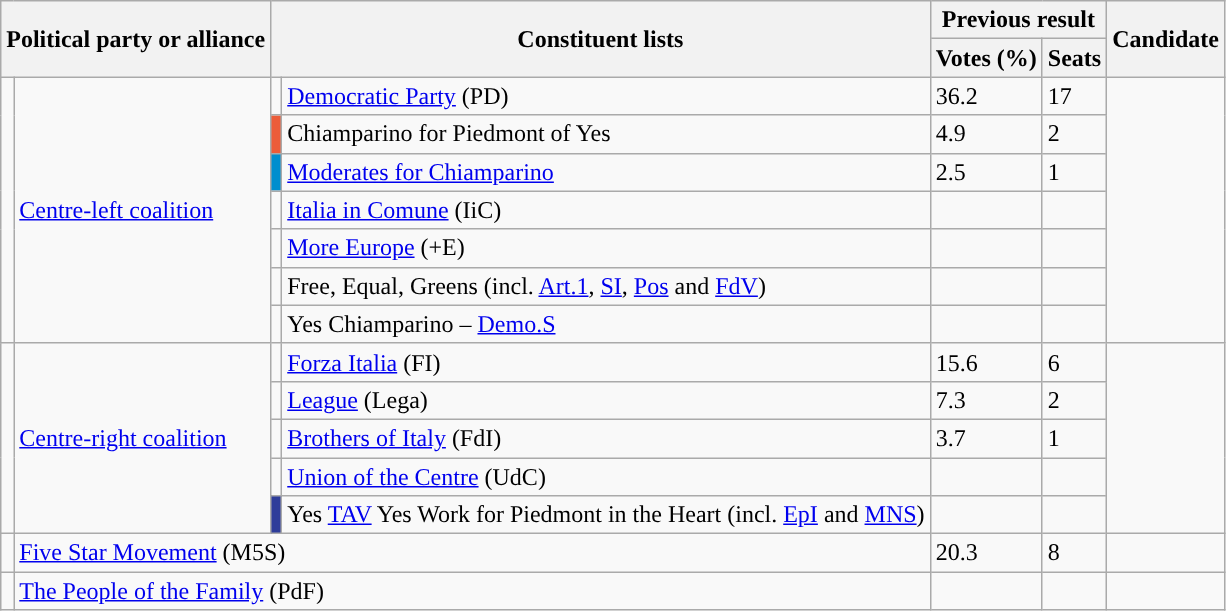<table class="wikitable" style="text-align:left">
<tr>
<th colspan=2 rowspan="2">Political party or alliance</th>
<th colspan=2 rowspan="2">Constituent lists</th>
<th colspan="2">Previous result</th>
<th colspan="2" rowspan="2">Candidate</th>
</tr>
<tr>
<th>Votes (%)</th>
<th>Seats</th>
</tr>
<tr>
<td rowspan="7"></td>
<td rowspan=7><a href='#'>Centre-left coalition</a></td>
<td></td>
<td style="text-align:left;"><a href='#'>Democratic Party</a> (PD)</td>
<td>36.2</td>
<td>17</td>
<td rowspan="7"></td>
</tr>
<tr>
<td style="background-color:#EC5C39"></td>
<td>Chiamparino for Piedmont of Yes</td>
<td>4.9</td>
<td>2</td>
</tr>
<tr>
<td style="background-color:#008ECE"></td>
<td><a href='#'>Moderates for Chiamparino</a></td>
<td>2.5</td>
<td>1</td>
</tr>
<tr>
<td style="background-color:"></td>
<td><a href='#'>Italia in Comune</a> (IiC)</td>
<td></td>
<td></td>
</tr>
<tr>
<td style="background-color:"></td>
<td><a href='#'>More Europe</a> (+E)</td>
<td></td>
<td></td>
</tr>
<tr>
<td></td>
<td style="text-align:left;">Free, Equal, Greens (incl. <a href='#'>Art.1</a>, <a href='#'>SI</a>, <a href='#'>Pos</a> and <a href='#'>FdV</a>)</td>
<td></td>
<td></td>
</tr>
<tr>
<td></td>
<td>Yes Chiamparino – <a href='#'>Demo.S</a></td>
<td></td>
<td></td>
</tr>
<tr>
<td rowspan="5" style="background:"></td>
<td rowspan=5><a href='#'>Centre-right coalition</a></td>
<td></td>
<td style="text-align:left;"><a href='#'>Forza Italia</a> (FI)</td>
<td>15.6</td>
<td>6</td>
<td rowspan="5"></td>
</tr>
<tr>
<td></td>
<td style="text-align:left;"><a href='#'>League</a> (Lega)</td>
<td>7.3</td>
<td>2</td>
</tr>
<tr>
<td></td>
<td style="text-align:left;"><a href='#'>Brothers of Italy</a> (FdI)</td>
<td>3.7</td>
<td>1</td>
</tr>
<tr>
<td></td>
<td style="text-align:left;"><a href='#'>Union of the Centre</a> (UdC)</td>
<td></td>
<td></td>
</tr>
<tr>
<td bgcolor="#2E3D9A"></td>
<td style="text-align:left;">Yes <a href='#'>TAV</a> Yes Work for Piedmont in the Heart (incl. <a href='#'>EpI</a> and <a href='#'>MNS</a>)</td>
<td></td>
<td></td>
</tr>
<tr>
<td style="background-color:"></td>
<td colspan="3"><a href='#'>Five Star Movement</a> (M5S)</td>
<td>20.3</td>
<td>8</td>
<td></td>
</tr>
<tr>
<td style="background-color:"></td>
<td colspan="3"><a href='#'>The People of the Family</a> (PdF)</td>
<td></td>
<td></td>
<td></td>
</tr>
</table>
